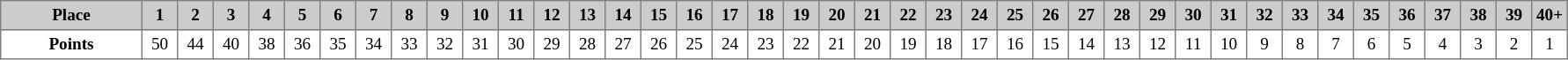<table cellpadding="3" cellspacing="0" border="1" style="background:#white; font-size:80%; border:gray solid 1px; border-collapse:collapse">
<tr style="background:#ccc; text-align:center;">
<th>Place</th>
<th width="20">1</th>
<th width="20">2</th>
<th width="20">3</th>
<th width="20">4</th>
<th width="20">5</th>
<th width="20">6</th>
<th width="20">7</th>
<th width="20">8</th>
<th width="20">9</th>
<th width="20">10</th>
<th width="20">11</th>
<th width="20">12</th>
<th width="20">13</th>
<th width="20">14</th>
<th width="20">15</th>
<th width="20">16</th>
<th width="20">17</th>
<th width="20">18</th>
<th width="20">19</th>
<th width="20">20</th>
<th width="20">21</th>
<th width="20">22</th>
<th width="20">23</th>
<th width="20">24</th>
<th width="20">25</th>
<th width="20">26</th>
<th width="20">27</th>
<th width="20">28</th>
<th width="20">29</th>
<th width="20">30</th>
<th width="20">31</th>
<th width="20">32</th>
<th width="20">33</th>
<th width="20">34</th>
<th width="20">35</th>
<th width="20">36</th>
<th width="20">37</th>
<th width="20">38</th>
<th width="20">39</th>
<th width="20">40+</th>
</tr>
<tr align=center>
<th width="100">Points</th>
<td>50</td>
<td>44</td>
<td>40</td>
<td>38</td>
<td>36</td>
<td>35</td>
<td>34</td>
<td>33</td>
<td>32</td>
<td>31</td>
<td>30</td>
<td>29</td>
<td>28</td>
<td>27</td>
<td>26</td>
<td>25</td>
<td>24</td>
<td>23</td>
<td>22</td>
<td>21</td>
<td>20</td>
<td>19</td>
<td>18</td>
<td>17</td>
<td>16</td>
<td>15</td>
<td>14</td>
<td>13</td>
<td>12</td>
<td>11</td>
<td>10</td>
<td>9</td>
<td>8</td>
<td>7</td>
<td>6</td>
<td>5</td>
<td>4</td>
<td>3</td>
<td>2</td>
<td>1</td>
</tr>
</table>
